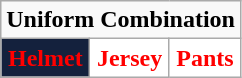<table class="wikitable"  style="display: inline-table;">
<tr>
<td align="center" Colspan="3"><strong>Uniform Combination</strong></td>
</tr>
<tr align="center">
<td style="background:#14213D; color:red"><strong>Helmet</strong></td>
<td style="background:white; color:red"><strong>Jersey</strong></td>
<td style="background:white; color:red"><strong>Pants</strong></td>
</tr>
</table>
